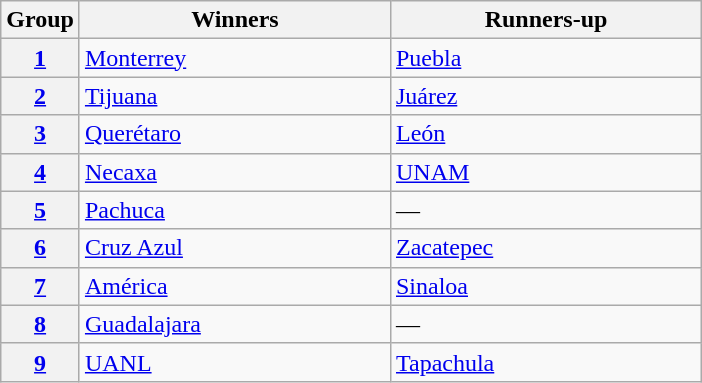<table class="wikitable">
<tr>
<th>Group</th>
<th width=200>Winners</th>
<th width=200>Runners-up</th>
</tr>
<tr>
<th><a href='#'>1</a></th>
<td><a href='#'>Monterrey</a></td>
<td><a href='#'>Puebla</a></td>
</tr>
<tr>
<th><a href='#'>2</a></th>
<td><a href='#'>Tijuana</a></td>
<td><a href='#'>Juárez</a></td>
</tr>
<tr>
<th><a href='#'>3</a></th>
<td><a href='#'>Querétaro</a></td>
<td><a href='#'>León</a></td>
</tr>
<tr>
<th><a href='#'>4</a></th>
<td><a href='#'>Necaxa</a></td>
<td><a href='#'>UNAM</a></td>
</tr>
<tr>
<th><a href='#'>5</a></th>
<td><a href='#'>Pachuca</a></td>
<td>—</td>
</tr>
<tr>
<th><a href='#'>6</a></th>
<td><a href='#'>Cruz Azul</a></td>
<td><a href='#'>Zacatepec</a></td>
</tr>
<tr>
<th><a href='#'>7</a></th>
<td><a href='#'>América</a></td>
<td><a href='#'>Sinaloa</a></td>
</tr>
<tr>
<th><a href='#'>8</a></th>
<td><a href='#'>Guadalajara</a></td>
<td>—</td>
</tr>
<tr>
<th><a href='#'>9</a></th>
<td><a href='#'>UANL</a></td>
<td><a href='#'>Tapachula</a></td>
</tr>
</table>
